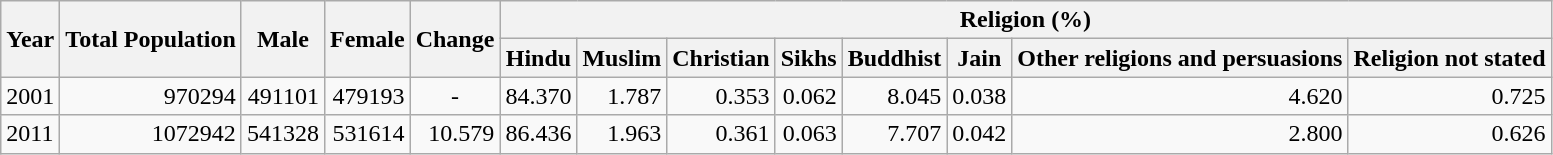<table class="wikitable">
<tr>
<th rowspan="2">Year</th>
<th rowspan="2">Total Population</th>
<th rowspan="2">Male</th>
<th rowspan="2">Female</th>
<th rowspan="2">Change</th>
<th colspan="8">Religion (%)</th>
</tr>
<tr>
<th>Hindu</th>
<th>Muslim</th>
<th>Christian</th>
<th>Sikhs</th>
<th>Buddhist</th>
<th>Jain</th>
<th>Other religions and persuasions</th>
<th>Religion not stated</th>
</tr>
<tr>
<td>2001</td>
<td style="text-align:right;">970294</td>
<td style="text-align:right;">491101</td>
<td style="text-align:right;">479193</td>
<td style="text-align:center;">-</td>
<td style="text-align:right;">84.370</td>
<td style="text-align:right;">1.787</td>
<td style="text-align:right;">0.353</td>
<td style="text-align:right;">0.062</td>
<td style="text-align:right;">8.045</td>
<td style="text-align:right;">0.038</td>
<td style="text-align:right;">4.620</td>
<td style="text-align:right;">0.725</td>
</tr>
<tr>
<td>2011</td>
<td style="text-align:right;">1072942</td>
<td style="text-align:right;">541328</td>
<td style="text-align:right;">531614</td>
<td style="text-align:right;">10.579</td>
<td style="text-align:right;">86.436</td>
<td style="text-align:right;">1.963</td>
<td style="text-align:right;">0.361</td>
<td style="text-align:right;">0.063</td>
<td style="text-align:right;">7.707</td>
<td style="text-align:right;">0.042</td>
<td style="text-align:right;">2.800</td>
<td style="text-align:right;">0.626</td>
</tr>
</table>
